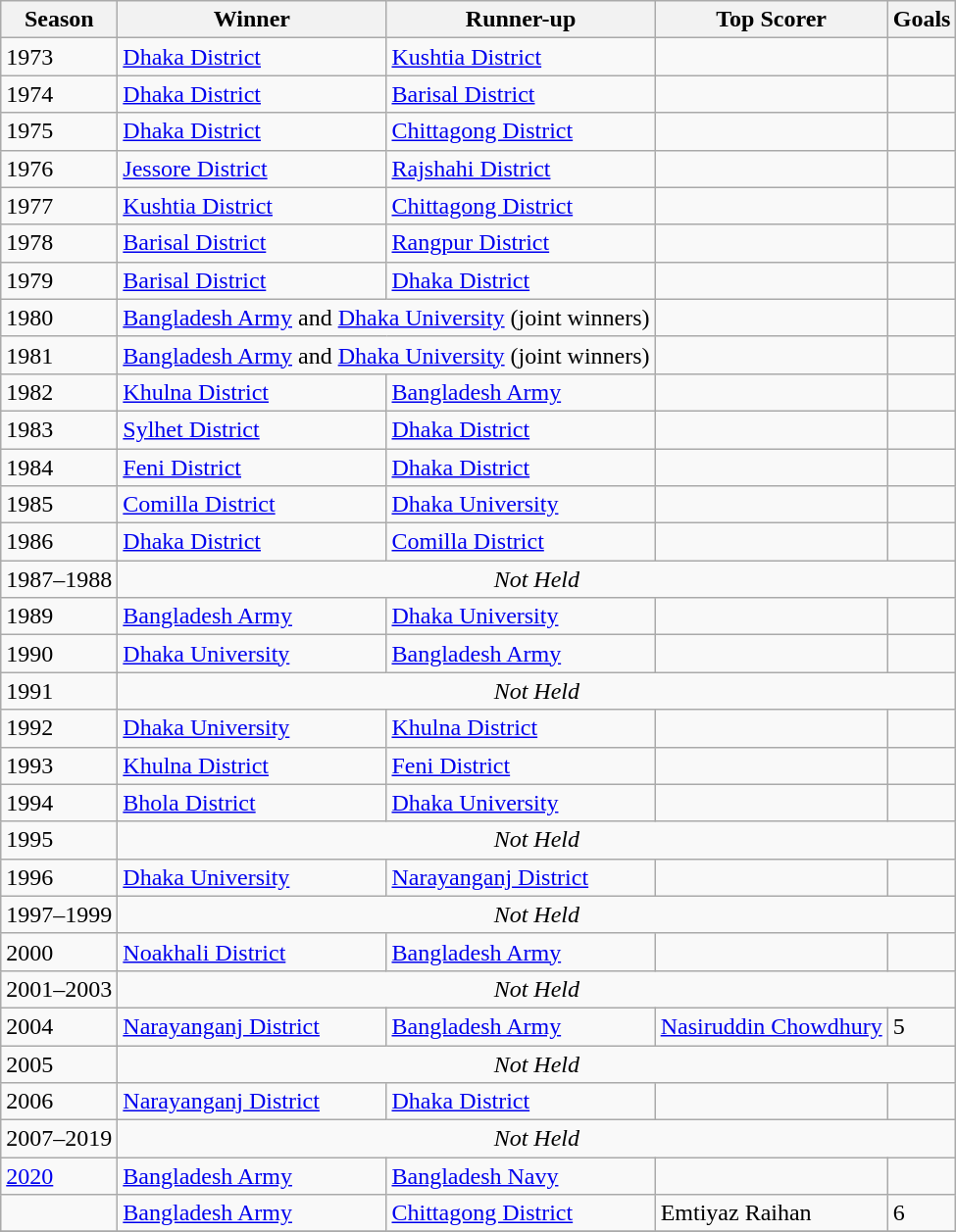<table class=wikitable>
<tr>
<th>Season</th>
<th>Winner</th>
<th>Runner-up</th>
<th>Top Scorer</th>
<th>Goals</th>
</tr>
<tr>
<td>1973</td>
<td><a href='#'>Dhaka District</a></td>
<td><a href='#'>Kushtia District</a></td>
<td></td>
<td></td>
</tr>
<tr>
<td>1974</td>
<td><a href='#'>Dhaka District</a></td>
<td><a href='#'>Barisal District</a></td>
<td></td>
<td></td>
</tr>
<tr>
<td>1975</td>
<td><a href='#'>Dhaka District</a></td>
<td><a href='#'>Chittagong District</a></td>
<td></td>
<td></td>
</tr>
<tr>
<td>1976</td>
<td><a href='#'>Jessore District</a></td>
<td><a href='#'>Rajshahi District</a></td>
<td></td>
<td></td>
</tr>
<tr>
<td>1977</td>
<td><a href='#'>Kushtia District</a></td>
<td><a href='#'>Chittagong District</a></td>
<td></td>
<td></td>
</tr>
<tr>
<td>1978</td>
<td><a href='#'>Barisal District</a></td>
<td><a href='#'>Rangpur District</a></td>
<td></td>
<td></td>
</tr>
<tr>
<td>1979</td>
<td><a href='#'>Barisal District</a></td>
<td><a href='#'>Dhaka District</a></td>
<td></td>
<td></td>
</tr>
<tr>
<td>1980</td>
<td colspan=2><a href='#'>Bangladesh Army</a> and <a href='#'>Dhaka University</a> (joint winners)</td>
<td></td>
<td></td>
</tr>
<tr>
<td>1981</td>
<td colspan=2><a href='#'>Bangladesh Army</a> and <a href='#'>Dhaka University</a> (joint winners)</td>
<td></td>
<td></td>
</tr>
<tr>
<td>1982</td>
<td><a href='#'>Khulna District</a></td>
<td><a href='#'>Bangladesh Army</a></td>
<td></td>
<td></td>
</tr>
<tr>
<td>1983</td>
<td><a href='#'>Sylhet District</a></td>
<td><a href='#'>Dhaka District</a></td>
<td></td>
<td></td>
</tr>
<tr>
<td>1984</td>
<td><a href='#'>Feni District</a></td>
<td><a href='#'>Dhaka District</a></td>
<td></td>
<td></td>
</tr>
<tr>
<td>1985</td>
<td><a href='#'>Comilla District</a></td>
<td><a href='#'>Dhaka University</a></td>
<td></td>
<td></td>
</tr>
<tr>
<td>1986</td>
<td><a href='#'>Dhaka District</a></td>
<td><a href='#'>Comilla District</a></td>
<td></td>
<td></td>
</tr>
<tr>
<td>1987–1988</td>
<td colspan=4 style="text-align:center;"><em>Not Held</em></td>
</tr>
<tr>
<td>1989</td>
<td><a href='#'>Bangladesh Army</a></td>
<td><a href='#'>Dhaka University</a></td>
<td></td>
<td></td>
</tr>
<tr>
<td>1990</td>
<td><a href='#'>Dhaka University</a></td>
<td><a href='#'>Bangladesh Army</a></td>
<td></td>
<td></td>
</tr>
<tr>
<td>1991</td>
<td colspan=4 style="text-align:center;"><em>Not Held</em></td>
</tr>
<tr>
<td>1992</td>
<td><a href='#'>Dhaka University</a></td>
<td><a href='#'>Khulna District</a></td>
<td></td>
<td></td>
</tr>
<tr>
<td>1993</td>
<td><a href='#'>Khulna District</a></td>
<td><a href='#'>Feni District</a></td>
<td></td>
<td></td>
</tr>
<tr>
<td>1994</td>
<td><a href='#'>Bhola District</a></td>
<td><a href='#'>Dhaka University</a></td>
<td></td>
<td></td>
</tr>
<tr>
<td>1995</td>
<td colspan=4 style="text-align:center;"><em>Not Held</em></td>
</tr>
<tr>
<td>1996</td>
<td><a href='#'>Dhaka University</a></td>
<td><a href='#'>Narayanganj District</a></td>
<td></td>
<td></td>
</tr>
<tr>
<td>1997–1999</td>
<td colspan=4 style="text-align:center;"><em>Not Held</em></td>
</tr>
<tr>
<td>2000</td>
<td><a href='#'>Noakhali District</a></td>
<td><a href='#'>Bangladesh Army</a></td>
<td></td>
<td></td>
</tr>
<tr>
<td>2001–2003</td>
<td colspan=4 style="text-align:center;"><em>Not Held</em></td>
</tr>
<tr>
<td>2004</td>
<td><a href='#'>Narayanganj District</a></td>
<td><a href='#'>Bangladesh Army</a></td>
<td> <a href='#'>Nasiruddin Chowdhury</a></td>
<td>5</td>
</tr>
<tr>
<td>2005</td>
<td colspan=4 style="text-align:center;"><em>Not Held</em></td>
</tr>
<tr>
<td>2006</td>
<td><a href='#'>Narayanganj District</a></td>
<td><a href='#'>Dhaka District</a></td>
<td></td>
<td></td>
</tr>
<tr>
<td>2007–2019</td>
<td colspan=4 style="text-align:center;"><em>Not Held</em></td>
</tr>
<tr>
<td><a href='#'>2020</a></td>
<td><a href='#'>Bangladesh Army</a></td>
<td><a href='#'>Bangladesh Navy</a></td>
<td></td>
<td></td>
</tr>
<tr>
<td></td>
<td><a href='#'>Bangladesh Army</a></td>
<td><a href='#'>Chittagong District</a></td>
<td> Emtiyaz Raihan</td>
<td>6</td>
</tr>
<tr>
</tr>
</table>
